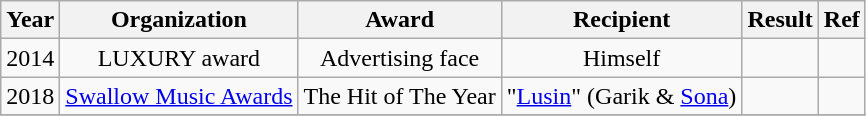<table class="wikitable plainrowheaders" style="text-align:center;">
<tr>
<th>Year</th>
<th>Organization</th>
<th>Award</th>
<th>Recipient</th>
<th>Result</th>
<th>Ref</th>
</tr>
<tr>
<td>2014</td>
<td>LUXURY award</td>
<td>Advertising face</td>
<td>Himself</td>
<td></td>
<td></td>
</tr>
<tr>
<td>2018</td>
<td><a href='#'>Swallow Music Awards</a></td>
<td>The Hit of The Year</td>
<td>"<a href='#'>Lusin</a>" (Garik & <a href='#'>Sona</a>)</td>
<td></td>
<td></td>
</tr>
<tr>
</tr>
</table>
